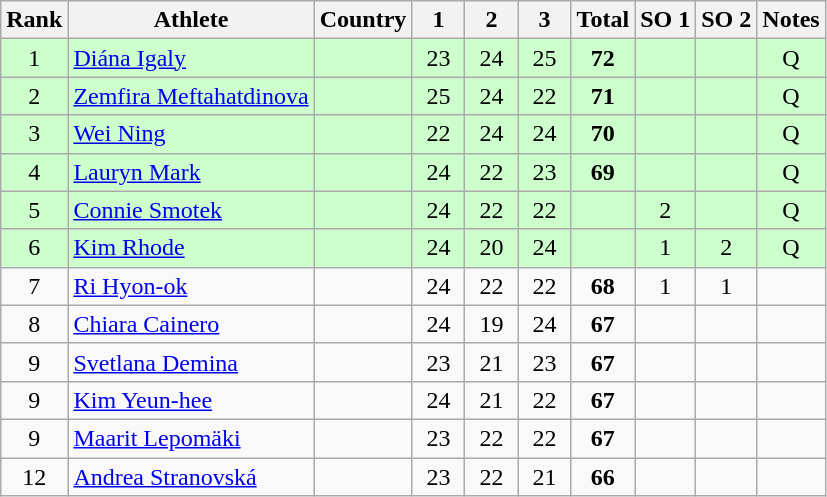<table class="wikitable sortable" style="text-align: center">
<tr>
<th>Rank</th>
<th>Athlete</th>
<th>Country</th>
<th class="unsortable" style="width: 28px">1</th>
<th class="unsortable" style="width: 28px">2</th>
<th class="unsortable" style="width: 28px">3</th>
<th>Total</th>
<th class="unsortable">SO 1</th>
<th class="unsortable">SO 2</th>
<th class="unsortable">Notes</th>
</tr>
<tr bgcolor=#ccffcc>
<td>1</td>
<td align=left><a href='#'>Diána Igaly</a></td>
<td align=left></td>
<td>23</td>
<td>24</td>
<td>25</td>
<td><strong>72</strong></td>
<td></td>
<td></td>
<td>Q</td>
</tr>
<tr bgcolor=#ccffcc>
<td>2</td>
<td align=left><a href='#'>Zemfira Meftahatdinova</a></td>
<td align=left></td>
<td>25</td>
<td>24</td>
<td>22</td>
<td><strong>71</strong></td>
<td></td>
<td></td>
<td>Q</td>
</tr>
<tr bgcolor=#ccffcc>
<td>3</td>
<td align=left><a href='#'>Wei Ning</a></td>
<td align=left></td>
<td>22</td>
<td>24</td>
<td>24</td>
<td><strong>70</strong></td>
<td></td>
<td></td>
<td>Q</td>
</tr>
<tr bgcolor=#ccffcc>
<td>4</td>
<td align=left><a href='#'>Lauryn Mark</a></td>
<td align=left></td>
<td>24</td>
<td>22</td>
<td>23</td>
<td><strong>69</strong></td>
<td></td>
<td></td>
<td>Q</td>
</tr>
<tr bgcolor=#ccffcc>
<td>5</td>
<td align=left><a href='#'>Connie Smotek</a></td>
<td align=left></td>
<td>24</td>
<td>22</td>
<td>22</td>
<td></td>
<td>2</td>
<td></td>
<td>Q</td>
</tr>
<tr bgcolor=#ccffcc>
<td>6</td>
<td align=left><a href='#'>Kim Rhode</a></td>
<td align=left></td>
<td>24</td>
<td>20</td>
<td>24</td>
<td></td>
<td>1</td>
<td>2</td>
<td>Q</td>
</tr>
<tr>
<td>7</td>
<td align=left><a href='#'>Ri Hyon-ok</a></td>
<td align=left></td>
<td>24</td>
<td>22</td>
<td>22</td>
<td><strong>68</strong></td>
<td>1</td>
<td>1</td>
<td></td>
</tr>
<tr>
<td>8</td>
<td align=left><a href='#'>Chiara Cainero</a></td>
<td align=left></td>
<td>24</td>
<td>19</td>
<td>24</td>
<td><strong>67</strong></td>
<td></td>
<td></td>
<td></td>
</tr>
<tr>
<td>9</td>
<td align=left><a href='#'>Svetlana Demina</a></td>
<td align=left></td>
<td>23</td>
<td>21</td>
<td>23</td>
<td><strong>67</strong></td>
<td></td>
<td></td>
<td></td>
</tr>
<tr>
<td>9</td>
<td align=left><a href='#'>Kim Yeun-hee</a></td>
<td align=left></td>
<td>24</td>
<td>21</td>
<td>22</td>
<td><strong>67</strong></td>
<td></td>
<td></td>
<td></td>
</tr>
<tr>
<td>9</td>
<td align=left><a href='#'>Maarit Lepomäki</a></td>
<td align=left></td>
<td>23</td>
<td>22</td>
<td>22</td>
<td><strong>67</strong></td>
<td></td>
<td></td>
<td></td>
</tr>
<tr>
<td>12</td>
<td align=left><a href='#'>Andrea Stranovská</a></td>
<td align=left></td>
<td>23</td>
<td>22</td>
<td>21</td>
<td><strong>66</strong></td>
<td></td>
<td></td>
<td></td>
</tr>
</table>
